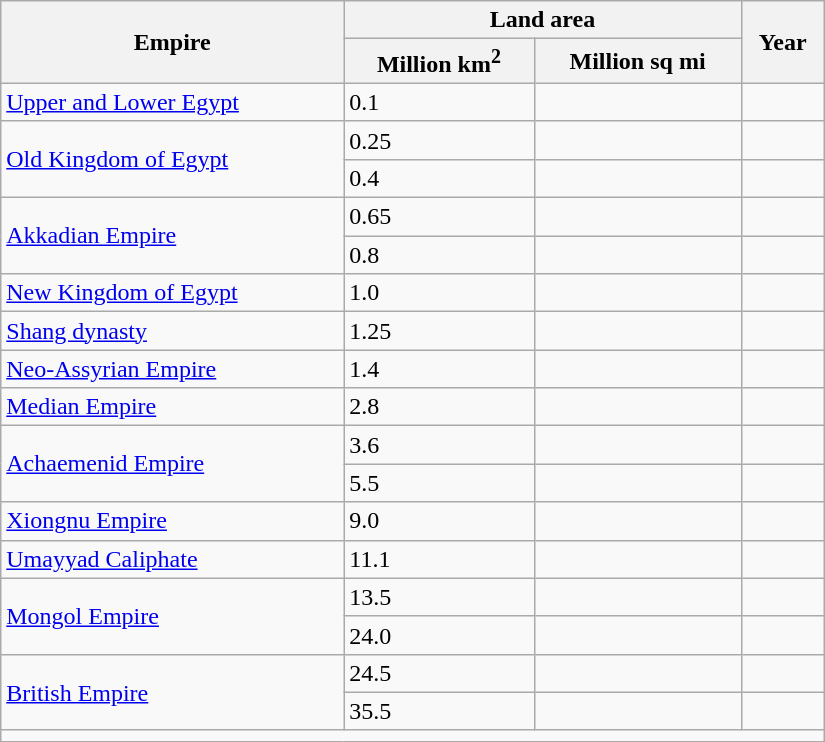<table class="wikitable sortable sticky-header-multi" style="width: 550px">
<tr>
<th class="unsortable" rowspan="2">Empire</th>
<th colspan="2">Land area</th>
<th class="unsortable" rowspan="2">Year</th>
</tr>
<tr>
<th class="unsortable">Million km<sup>2</sup></th>
<th class="unsortable">Million sq mi</th>
</tr>
<tr>
<td><a href='#'>Upper and Lower Egypt</a></td>
<td>0.1</td>
<td></td>
<td></td>
</tr>
<tr>
<td rowspan="2"><a href='#'>Old Kingdom of Egypt</a></td>
<td>0.25</td>
<td></td>
<td></td>
</tr>
<tr>
<td>0.4</td>
<td></td>
<td></td>
</tr>
<tr>
<td rowspan="2"><a href='#'>Akkadian Empire</a></td>
<td>0.65</td>
<td></td>
<td></td>
</tr>
<tr>
<td>0.8</td>
<td></td>
<td></td>
</tr>
<tr>
<td><a href='#'>New Kingdom of Egypt</a></td>
<td>1.0</td>
<td></td>
<td></td>
</tr>
<tr>
<td><a href='#'>Shang dynasty</a></td>
<td>1.25</td>
<td></td>
<td></td>
</tr>
<tr>
<td><a href='#'>Neo-Assyrian Empire</a></td>
<td>1.4</td>
<td></td>
<td></td>
</tr>
<tr>
<td><a href='#'>Median Empire</a></td>
<td>2.8</td>
<td></td>
<td></td>
</tr>
<tr>
<td rowspan="2"><a href='#'>Achaemenid Empire</a></td>
<td>3.6</td>
<td></td>
<td></td>
</tr>
<tr>
<td>5.5</td>
<td></td>
<td></td>
</tr>
<tr>
<td><a href='#'>Xiongnu Empire</a></td>
<td>9.0</td>
<td></td>
<td></td>
</tr>
<tr>
<td><a href='#'>Umayyad Caliphate</a></td>
<td>11.1</td>
<td></td>
<td></td>
</tr>
<tr>
<td rowspan="2"><a href='#'>Mongol Empire</a></td>
<td>13.5</td>
<td></td>
<td></td>
</tr>
<tr>
<td>24.0</td>
<td></td>
<td></td>
</tr>
<tr>
<td rowspan="2"><a href='#'>British Empire</a></td>
<td>24.5</td>
<td></td>
<td></td>
</tr>
<tr>
<td>35.5</td>
<td></td>
<td></td>
</tr>
<tr>
<td colspan="4"></td>
</tr>
</table>
